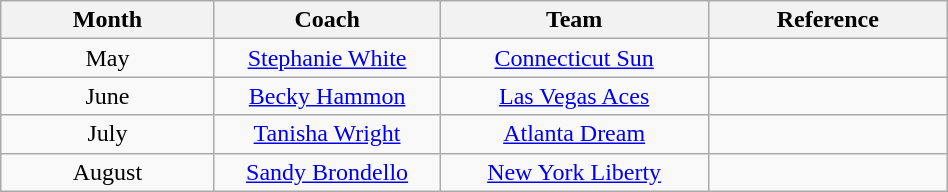<table class="wikitable" style="width: 50%; text-align:center;">
<tr>
<th width=60>Month</th>
<th width=60>Coach</th>
<th width=60>Team</th>
<th width=20>Reference</th>
</tr>
<tr>
<td>May</td>
<td><a href='#'>Stephanie White</a></td>
<td><a href='#'>Connecticut Sun</a></td>
<td></td>
</tr>
<tr>
<td>June</td>
<td><a href='#'>Becky Hammon</a></td>
<td><a href='#'>Las Vegas Aces</a></td>
<td></td>
</tr>
<tr>
<td>July</td>
<td><a href='#'>Tanisha Wright</a></td>
<td><a href='#'>Atlanta Dream</a></td>
<td></td>
</tr>
<tr>
<td>August</td>
<td><a href='#'>Sandy Brondello</a></td>
<td><a href='#'>New York Liberty</a></td>
<td></td>
</tr>
</table>
